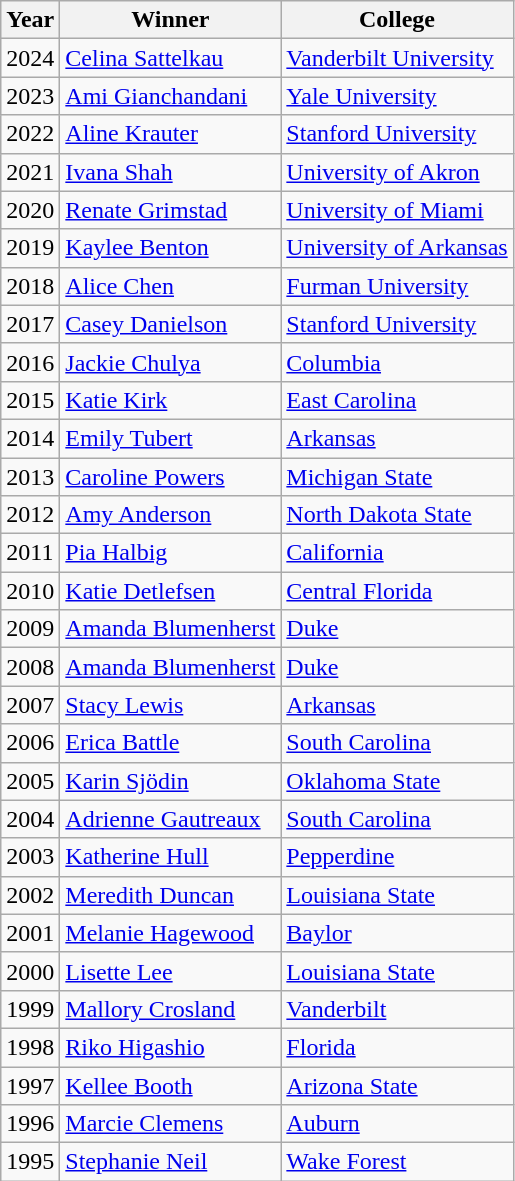<table class="wikitable">
<tr>
<th>Year</th>
<th>Winner</th>
<th>College</th>
</tr>
<tr>
<td>2024</td>
<td><a href='#'>Celina Sattelkau</a></td>
<td><a href='#'>Vanderbilt University</a></td>
</tr>
<tr>
<td>2023</td>
<td><a href='#'>Ami Gianchandani</a></td>
<td><a href='#'>Yale University</a></td>
</tr>
<tr>
<td>2022</td>
<td><a href='#'>Aline Krauter</a></td>
<td><a href='#'>Stanford University</a></td>
</tr>
<tr>
<td>2021</td>
<td><a href='#'>Ivana Shah</a></td>
<td><a href='#'>University of Akron</a></td>
</tr>
<tr>
<td>2020</td>
<td><a href='#'>Renate Grimstad</a></td>
<td><a href='#'>University of Miami</a></td>
</tr>
<tr>
<td>2019</td>
<td><a href='#'>Kaylee Benton</a></td>
<td><a href='#'>University of Arkansas</a></td>
</tr>
<tr>
<td>2018</td>
<td><a href='#'>Alice Chen</a></td>
<td><a href='#'>Furman University</a></td>
</tr>
<tr>
<td>2017</td>
<td><a href='#'>Casey Danielson</a></td>
<td><a href='#'>Stanford University</a></td>
</tr>
<tr>
<td>2016</td>
<td><a href='#'>Jackie Chulya</a></td>
<td><a href='#'>Columbia</a></td>
</tr>
<tr>
<td>2015</td>
<td><a href='#'>Katie Kirk</a></td>
<td><a href='#'>East Carolina</a></td>
</tr>
<tr>
<td>2014</td>
<td><a href='#'>Emily Tubert</a></td>
<td><a href='#'>Arkansas</a></td>
</tr>
<tr>
<td>2013</td>
<td><a href='#'>Caroline Powers</a></td>
<td><a href='#'>Michigan State</a></td>
</tr>
<tr>
<td>2012</td>
<td><a href='#'>Amy Anderson</a></td>
<td><a href='#'>North Dakota State</a></td>
</tr>
<tr>
<td>2011</td>
<td><a href='#'>Pia Halbig</a></td>
<td><a href='#'>California</a></td>
</tr>
<tr>
<td>2010</td>
<td><a href='#'>Katie Detlefsen</a></td>
<td><a href='#'>Central Florida</a></td>
</tr>
<tr>
<td>2009</td>
<td><a href='#'>Amanda Blumenherst</a></td>
<td><a href='#'>Duke</a></td>
</tr>
<tr>
<td>2008</td>
<td><a href='#'>Amanda Blumenherst</a></td>
<td><a href='#'>Duke</a></td>
</tr>
<tr>
<td>2007</td>
<td><a href='#'>Stacy Lewis</a></td>
<td><a href='#'>Arkansas</a></td>
</tr>
<tr>
<td>2006</td>
<td><a href='#'>Erica Battle</a></td>
<td><a href='#'>South Carolina</a></td>
</tr>
<tr>
<td>2005</td>
<td><a href='#'>Karin Sjödin</a></td>
<td><a href='#'>Oklahoma State</a></td>
</tr>
<tr>
<td>2004</td>
<td><a href='#'>Adrienne Gautreaux</a></td>
<td><a href='#'>South Carolina</a></td>
</tr>
<tr>
<td>2003</td>
<td><a href='#'>Katherine Hull</a></td>
<td><a href='#'>Pepperdine</a></td>
</tr>
<tr>
<td>2002</td>
<td><a href='#'>Meredith Duncan</a></td>
<td><a href='#'>Louisiana State</a></td>
</tr>
<tr>
<td>2001</td>
<td><a href='#'>Melanie Hagewood</a></td>
<td><a href='#'>Baylor</a></td>
</tr>
<tr>
<td>2000</td>
<td><a href='#'>Lisette Lee</a></td>
<td><a href='#'>Louisiana State</a></td>
</tr>
<tr>
<td>1999</td>
<td><a href='#'>Mallory Crosland</a></td>
<td><a href='#'>Vanderbilt</a></td>
</tr>
<tr>
<td>1998</td>
<td><a href='#'>Riko Higashio</a></td>
<td><a href='#'>Florida</a></td>
</tr>
<tr>
<td>1997</td>
<td><a href='#'>Kellee Booth</a></td>
<td><a href='#'>Arizona State</a></td>
</tr>
<tr>
<td>1996</td>
<td><a href='#'>Marcie Clemens</a></td>
<td><a href='#'>Auburn</a></td>
</tr>
<tr>
<td>1995</td>
<td><a href='#'>Stephanie Neil</a></td>
<td><a href='#'>Wake Forest</a></td>
</tr>
</table>
